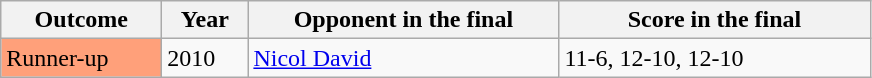<table class="sortable wikitable">
<tr>
<th width="100">Outcome</th>
<th width="50">Year</th>
<th width="200">Opponent in the final</th>
<th width="200">Score in the final</th>
</tr>
<tr>
<td bgcolor="#ffa07a">Runner-up</td>
<td>2010</td>
<td> <a href='#'>Nicol David</a></td>
<td>11-6, 12-10, 12-10</td>
</tr>
</table>
